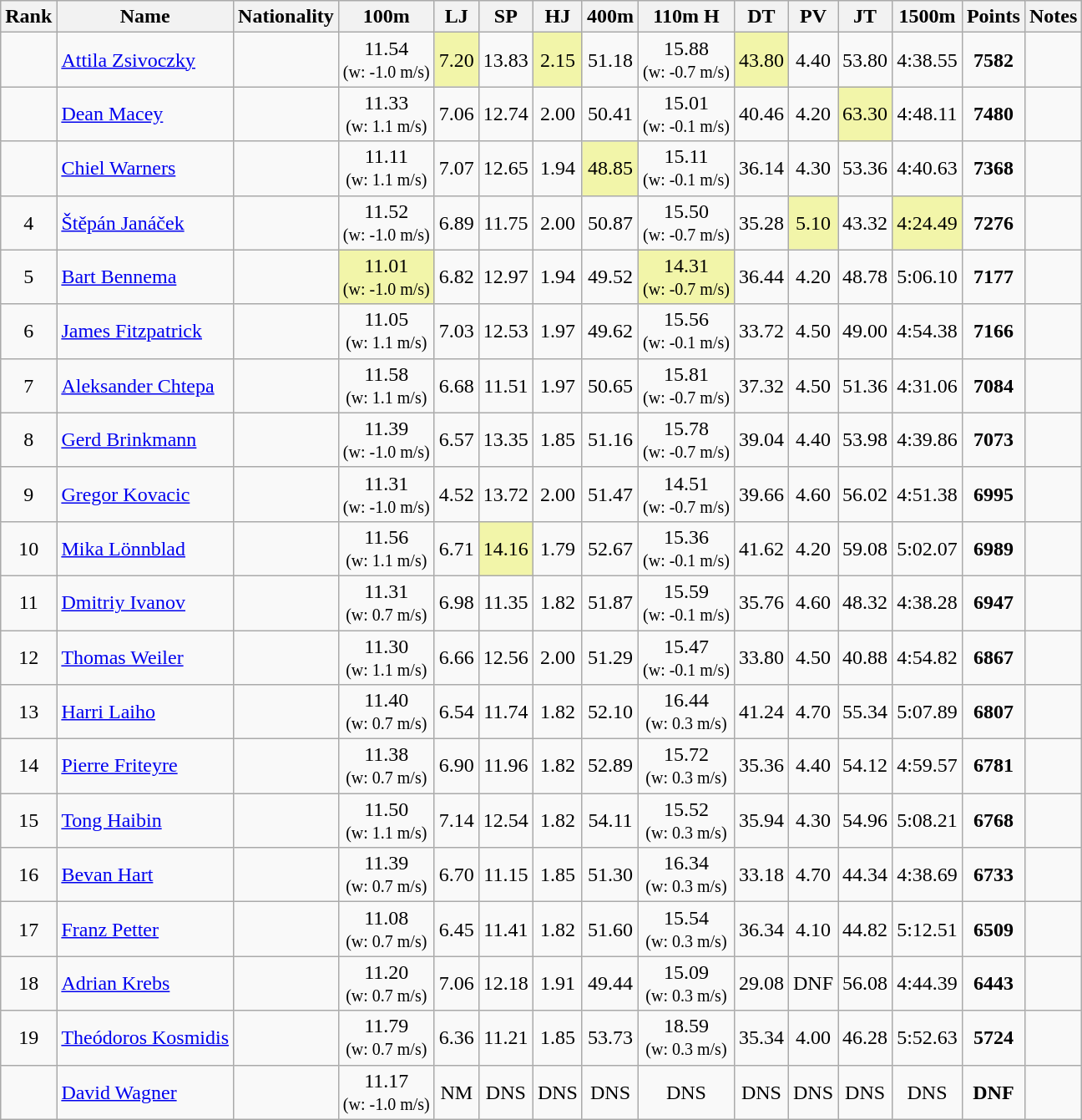<table class="wikitable sortable" style="text-align:center">
<tr>
<th>Rank</th>
<th>Name</th>
<th>Nationality</th>
<th>100m</th>
<th>LJ</th>
<th>SP</th>
<th>HJ</th>
<th>400m</th>
<th>110m H</th>
<th>DT</th>
<th>PV</th>
<th>JT</th>
<th>1500m</th>
<th>Points</th>
<th>Notes</th>
</tr>
<tr>
<td></td>
<td align=left><a href='#'>Attila Zsivoczky</a></td>
<td align=left></td>
<td>11.54<br><small>(w: -1.0 m/s)</small></td>
<td bgcolor=#F2F5A9>7.20</td>
<td>13.83</td>
<td bgcolor=#F2F5A9>2.15</td>
<td>51.18</td>
<td>15.88<br><small>(w: -0.7 m/s)</small></td>
<td bgcolor=#F2F5A9>43.80</td>
<td>4.40</td>
<td>53.80</td>
<td>4:38.55</td>
<td><strong>7582</strong></td>
<td></td>
</tr>
<tr>
<td></td>
<td align=left><a href='#'>Dean Macey</a></td>
<td align=left></td>
<td>11.33<br><small>(w: 1.1 m/s)</small></td>
<td>7.06</td>
<td>12.74</td>
<td>2.00</td>
<td>50.41</td>
<td>15.01<br><small>(w: -0.1 m/s)</small></td>
<td>40.46</td>
<td>4.20</td>
<td bgcolor=#F2F5A9>63.30</td>
<td>4:48.11</td>
<td><strong>7480</strong></td>
<td></td>
</tr>
<tr>
<td></td>
<td align=left><a href='#'>Chiel Warners</a></td>
<td align=left></td>
<td>11.11<br><small>(w: 1.1 m/s)</small></td>
<td>7.07</td>
<td>12.65</td>
<td>1.94</td>
<td bgcolor=#F2F5A9>48.85</td>
<td>15.11<br><small>(w: -0.1 m/s)</small></td>
<td>36.14</td>
<td>4.30</td>
<td>53.36</td>
<td>4:40.63</td>
<td><strong>7368</strong></td>
<td></td>
</tr>
<tr>
<td>4</td>
<td align=left><a href='#'>Štěpán Janáček</a></td>
<td align=left></td>
<td>11.52<br><small>(w: -1.0 m/s)</small></td>
<td>6.89</td>
<td>11.75</td>
<td>2.00</td>
<td>50.87</td>
<td>15.50<br><small>(w: -0.7 m/s)</small></td>
<td>35.28</td>
<td bgcolor=#F2F5A9>5.10</td>
<td>43.32</td>
<td bgcolor=#F2F5A9>4:24.49</td>
<td><strong>7276</strong></td>
<td></td>
</tr>
<tr>
<td>5</td>
<td align=left><a href='#'>Bart Bennema</a></td>
<td align=left></td>
<td bgcolor=#F2F5A9>11.01<br><small>(w: -1.0 m/s)</small></td>
<td>6.82</td>
<td>12.97</td>
<td>1.94</td>
<td>49.52</td>
<td bgcolor=#F2F5A9>14.31<br><small>(w: -0.7 m/s)</small></td>
<td>36.44</td>
<td>4.20</td>
<td>48.78</td>
<td>5:06.10</td>
<td><strong>7177</strong></td>
<td></td>
</tr>
<tr>
<td>6</td>
<td align=left><a href='#'>James Fitzpatrick</a></td>
<td align=left></td>
<td>11.05<br><small>(w: 1.1 m/s)</small></td>
<td>7.03</td>
<td>12.53</td>
<td>1.97</td>
<td>49.62</td>
<td>15.56<br><small>(w: -0.1 m/s)</small></td>
<td>33.72</td>
<td>4.50</td>
<td>49.00</td>
<td>4:54.38</td>
<td><strong>7166</strong></td>
<td></td>
</tr>
<tr>
<td>7</td>
<td align=left><a href='#'>Aleksander Chtepa</a></td>
<td align=left></td>
<td>11.58<br><small>(w: 1.1 m/s)</small></td>
<td>6.68</td>
<td>11.51</td>
<td>1.97</td>
<td>50.65</td>
<td>15.81<br><small>(w: -0.7 m/s)</small></td>
<td>37.32</td>
<td>4.50</td>
<td>51.36</td>
<td>4:31.06</td>
<td><strong>7084</strong></td>
<td></td>
</tr>
<tr>
<td>8</td>
<td align=left><a href='#'>Gerd Brinkmann</a></td>
<td align=left></td>
<td>11.39<br><small>(w: -1.0 m/s)</small></td>
<td>6.57</td>
<td>13.35</td>
<td>1.85</td>
<td>51.16</td>
<td>15.78<br><small>(w: -0.7 m/s)</small></td>
<td>39.04</td>
<td>4.40</td>
<td>53.98</td>
<td>4:39.86</td>
<td><strong>7073</strong></td>
<td></td>
</tr>
<tr>
<td>9</td>
<td align=left><a href='#'>Gregor Kovacic</a></td>
<td align=left></td>
<td>11.31<br><small>(w: -1.0 m/s)</small></td>
<td>4.52</td>
<td>13.72</td>
<td>2.00</td>
<td>51.47</td>
<td>14.51<br><small>(w: -0.7 m/s)</small></td>
<td>39.66</td>
<td>4.60</td>
<td>56.02</td>
<td>4:51.38</td>
<td><strong>6995</strong></td>
<td></td>
</tr>
<tr>
<td>10</td>
<td align=left><a href='#'>Mika Lönnblad</a></td>
<td align=left></td>
<td>11.56<br><small>(w: 1.1 m/s)</small></td>
<td>6.71</td>
<td bgcolor=#F2F5A9>14.16</td>
<td>1.79</td>
<td>52.67</td>
<td>15.36<br><small>(w: -0.1 m/s)</small></td>
<td>41.62</td>
<td>4.20</td>
<td>59.08</td>
<td>5:02.07</td>
<td><strong>6989</strong></td>
<td></td>
</tr>
<tr>
<td>11</td>
<td align=left><a href='#'>Dmitriy Ivanov</a></td>
<td align=left></td>
<td>11.31<br><small>(w: 0.7 m/s)</small></td>
<td>6.98</td>
<td>11.35</td>
<td>1.82</td>
<td>51.87</td>
<td>15.59<br><small>(w: -0.1 m/s)</small></td>
<td>35.76</td>
<td>4.60</td>
<td>48.32</td>
<td>4:38.28</td>
<td><strong>6947</strong></td>
<td></td>
</tr>
<tr>
<td>12</td>
<td align=left><a href='#'>Thomas Weiler</a></td>
<td align=left></td>
<td>11.30<br><small>(w: 1.1 m/s)</small></td>
<td>6.66</td>
<td>12.56</td>
<td>2.00</td>
<td>51.29</td>
<td>15.47<br><small>(w: -0.1 m/s)</small></td>
<td>33.80</td>
<td>4.50</td>
<td>40.88</td>
<td>4:54.82</td>
<td><strong>6867</strong></td>
<td></td>
</tr>
<tr>
<td>13</td>
<td align=left><a href='#'>Harri Laiho</a></td>
<td align=left></td>
<td>11.40<br><small>(w: 0.7 m/s)</small></td>
<td>6.54</td>
<td>11.74</td>
<td>1.82</td>
<td>52.10</td>
<td>16.44<br><small>(w: 0.3 m/s)</small></td>
<td>41.24</td>
<td>4.70</td>
<td>55.34</td>
<td>5:07.89</td>
<td><strong>6807</strong></td>
<td></td>
</tr>
<tr>
<td>14</td>
<td align=left><a href='#'>Pierre Friteyre</a></td>
<td align=left></td>
<td>11.38<br><small>(w: 0.7 m/s)</small></td>
<td>6.90</td>
<td>11.96</td>
<td>1.82</td>
<td>52.89</td>
<td>15.72<br><small>(w: 0.3 m/s)</small></td>
<td>35.36</td>
<td>4.40</td>
<td>54.12</td>
<td>4:59.57</td>
<td><strong>6781</strong></td>
<td></td>
</tr>
<tr>
<td>15</td>
<td align=left><a href='#'>Tong Haibin</a></td>
<td align=left></td>
<td>11.50<br><small>(w: 1.1 m/s)</small></td>
<td>7.14</td>
<td>12.54</td>
<td>1.82</td>
<td>54.11</td>
<td>15.52<br><small>(w: 0.3 m/s)</small></td>
<td>35.94</td>
<td>4.30</td>
<td>54.96</td>
<td>5:08.21</td>
<td><strong>6768</strong></td>
<td></td>
</tr>
<tr>
<td>16</td>
<td align=left><a href='#'>Bevan Hart</a></td>
<td align=left></td>
<td>11.39<br><small>(w: 0.7 m/s)</small></td>
<td>6.70</td>
<td>11.15</td>
<td>1.85</td>
<td>51.30</td>
<td>16.34<br><small>(w: 0.3 m/s)</small></td>
<td>33.18</td>
<td>4.70</td>
<td>44.34</td>
<td>4:38.69</td>
<td><strong>6733</strong></td>
<td></td>
</tr>
<tr>
<td>17</td>
<td align=left><a href='#'>Franz Petter</a></td>
<td align=left></td>
<td>11.08<br><small>(w: 0.7 m/s)</small></td>
<td>6.45</td>
<td>11.41</td>
<td>1.82</td>
<td>51.60</td>
<td>15.54<br><small>(w: 0.3 m/s)</small></td>
<td>36.34</td>
<td>4.10</td>
<td>44.82</td>
<td>5:12.51</td>
<td><strong>6509</strong></td>
<td></td>
</tr>
<tr>
<td>18</td>
<td align=left><a href='#'>Adrian Krebs</a></td>
<td align=left></td>
<td>11.20<br><small>(w: 0.7 m/s)</small></td>
<td>7.06</td>
<td>12.18</td>
<td>1.91</td>
<td>49.44</td>
<td>15.09<br><small>(w: 0.3 m/s)</small></td>
<td>29.08</td>
<td>DNF</td>
<td>56.08</td>
<td>4:44.39</td>
<td><strong>6443</strong></td>
<td></td>
</tr>
<tr>
<td>19</td>
<td align=left><a href='#'>Theódoros Kosmidis</a></td>
<td align=left></td>
<td>11.79<br><small>(w: 0.7 m/s)</small></td>
<td>6.36</td>
<td>11.21</td>
<td>1.85</td>
<td>53.73</td>
<td>18.59<br><small>(w: 0.3 m/s)</small></td>
<td>35.34</td>
<td>4.00</td>
<td>46.28</td>
<td>5:52.63</td>
<td><strong>5724</strong></td>
<td></td>
</tr>
<tr>
<td></td>
<td align=left><a href='#'>David Wagner</a></td>
<td align=left></td>
<td>11.17<br><small>(w: -1.0 m/s)</small></td>
<td>NM</td>
<td>DNS</td>
<td>DNS</td>
<td>DNS</td>
<td>DNS</td>
<td>DNS</td>
<td>DNS</td>
<td>DNS</td>
<td>DNS</td>
<td><strong>DNF</strong></td>
<td></td>
</tr>
</table>
